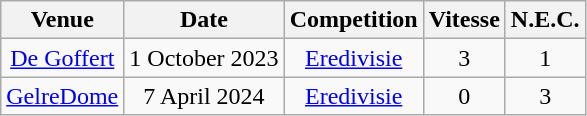<table class="wikitable" style="text-align: center;">
<tr>
<th>Venue</th>
<th>Date</th>
<th>Competition</th>
<th>Vitesse</th>
<th>N.E.C.</th>
</tr>
<tr>
<td><a href='#'>De Goffert</a></td>
<td>1 October 2023</td>
<td><a href='#'>Eredivisie</a></td>
<td>3</td>
<td>1</td>
</tr>
<tr>
<td><a href='#'>GelreDome</a></td>
<td>7 April 2024</td>
<td><a href='#'>Eredivisie</a></td>
<td>0</td>
<td>3</td>
</tr>
</table>
